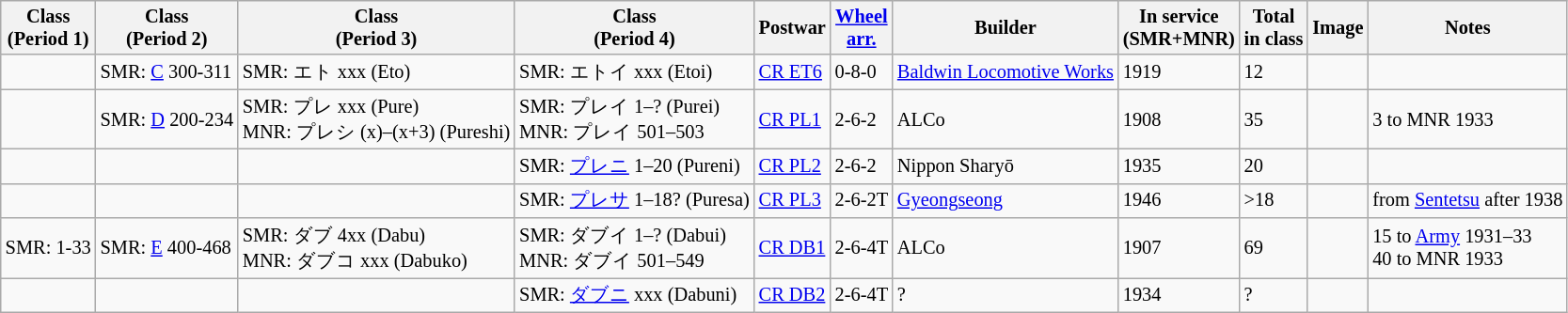<table class="wikitable"  style="font-size:85%;">
<tr>
<th>Class<br>(Period 1)</th>
<th>Class<br>(Period 2)</th>
<th>Class<br>(Period 3)</th>
<th>Class<br>(Period 4)</th>
<th>Postwar</th>
<th><a href='#'>Wheel<br>arr.</a></th>
<th>Builder</th>
<th>In service<br>(SMR+MNR)</th>
<th>Total<br>in class</th>
<th>Image</th>
<th>Notes</th>
</tr>
<tr>
<td></td>
<td>SMR: <a href='#'>C</a> 300-311</td>
<td>SMR: エト xxx (Eto)</td>
<td>SMR: エトイ xxx (Etoi)</td>
<td><a href='#'>CR ET6</a></td>
<td>0-8-0</td>
<td><a href='#'>Baldwin Locomotive Works</a></td>
<td>1919</td>
<td>12</td>
<td></td>
<td></td>
</tr>
<tr>
<td></td>
<td>SMR: <a href='#'>D</a> 200-234</td>
<td>SMR: プレ xxx (Pure)<br>MNR: プレシ (x)–(x+3) (Pureshi)</td>
<td>SMR: プレイ 1–? (Purei)<br>MNR: プレイ 501–503</td>
<td><a href='#'>CR PL1</a></td>
<td>2-6-2</td>
<td>ALCo</td>
<td>1908</td>
<td>35</td>
<td></td>
<td>3 to MNR 1933</td>
</tr>
<tr>
<td></td>
<td></td>
<td></td>
<td>SMR: <a href='#'>プレニ</a> 1–20 (Pureni)</td>
<td><a href='#'>CR PL2</a></td>
<td>2-6-2</td>
<td>Nippon Sharyō</td>
<td>1935</td>
<td>20</td>
<td></td>
<td></td>
</tr>
<tr>
<td></td>
<td></td>
<td></td>
<td>SMR: <a href='#'>プレサ</a> 1–18? (Puresa)</td>
<td><a href='#'>CR PL3</a></td>
<td>2-6-2T</td>
<td><a href='#'>Gyeongseong</a></td>
<td>1946</td>
<td>>18</td>
<td></td>
<td>from <a href='#'>Sentetsu</a> after 1938</td>
</tr>
<tr>
<td>SMR: 1-33</td>
<td>SMR: <a href='#'>E</a> 400-468</td>
<td>SMR: ダブ 4xx (Dabu)<br>MNR: ダブコ xxx (Dabuko)</td>
<td>SMR: ダブイ 1–? (Dabui)<br>MNR: ダブイ 501–549</td>
<td><a href='#'>CR DB1</a></td>
<td>2-6-4T</td>
<td>ALCo</td>
<td>1907</td>
<td>69</td>
<td></td>
<td>15 to <a href='#'>Army</a> 1931–33<br>40 to MNR 1933</td>
</tr>
<tr>
<td></td>
<td></td>
<td></td>
<td>SMR: <a href='#'>ダブニ</a> xxx (Dabuni)</td>
<td><a href='#'>CR DB2</a></td>
<td>2-6-4T</td>
<td>?</td>
<td>1934</td>
<td>?</td>
<td></td>
<td></td>
</tr>
</table>
